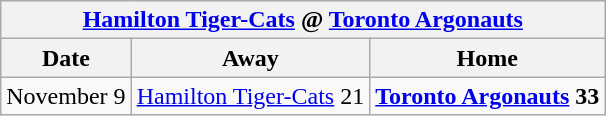<table class="wikitable">
<tr>
<th colspan="3"><a href='#'>Hamilton Tiger-Cats</a> @ <a href='#'>Toronto Argonauts</a></th>
</tr>
<tr>
<th>Date</th>
<th>Away</th>
<th>Home</th>
</tr>
<tr>
<td>November 9</td>
<td><a href='#'>Hamilton Tiger-Cats</a> 21</td>
<td><strong><a href='#'>Toronto Argonauts</a> 33</strong></td>
</tr>
</table>
